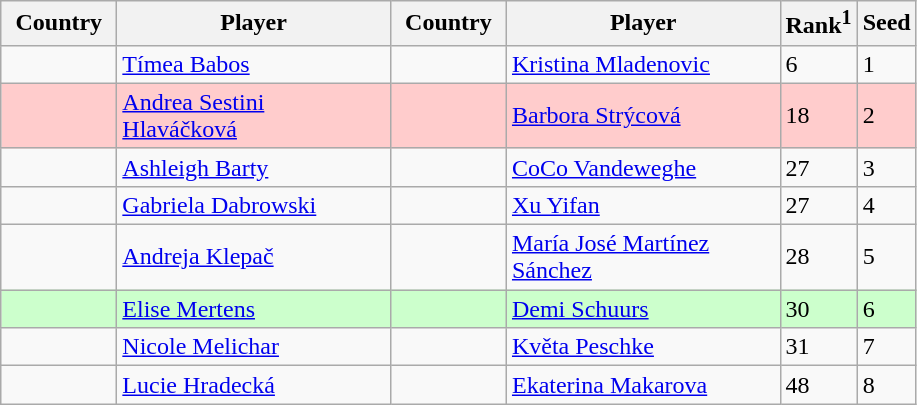<table class="sortable wikitable">
<tr>
<th width="70">Country</th>
<th width="175">Player</th>
<th width="70">Country</th>
<th width="175">Player</th>
<th>Rank<sup>1</sup></th>
<th>Seed</th>
</tr>
<tr>
<td></td>
<td><a href='#'>Tímea Babos</a></td>
<td></td>
<td><a href='#'>Kristina Mladenovic</a></td>
<td>6</td>
<td>1</td>
</tr>
<tr style="background:#fcc;">
<td></td>
<td><a href='#'>Andrea Sestini Hlaváčková</a></td>
<td></td>
<td><a href='#'>Barbora Strýcová</a></td>
<td>18</td>
<td>2</td>
</tr>
<tr>
<td></td>
<td><a href='#'>Ashleigh Barty</a></td>
<td></td>
<td><a href='#'>CoCo Vandeweghe</a></td>
<td>27</td>
<td>3</td>
</tr>
<tr>
<td></td>
<td><a href='#'>Gabriela Dabrowski</a></td>
<td></td>
<td><a href='#'>Xu Yifan</a></td>
<td>27</td>
<td>4</td>
</tr>
<tr>
<td></td>
<td><a href='#'>Andreja Klepač</a></td>
<td></td>
<td><a href='#'>María José Martínez Sánchez</a></td>
<td>28</td>
<td>5</td>
</tr>
<tr style="background:#cfc;">
<td></td>
<td><a href='#'>Elise Mertens</a></td>
<td></td>
<td><a href='#'>Demi Schuurs</a></td>
<td>30</td>
<td>6</td>
</tr>
<tr>
<td></td>
<td><a href='#'>Nicole Melichar</a></td>
<td></td>
<td><a href='#'>Květa Peschke</a></td>
<td>31</td>
<td>7</td>
</tr>
<tr>
<td></td>
<td><a href='#'>Lucie Hradecká</a></td>
<td></td>
<td><a href='#'>Ekaterina Makarova</a></td>
<td>48</td>
<td>8</td>
</tr>
</table>
